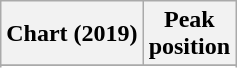<table class="wikitable sortable plainrowheaders" style="text-align:center">
<tr>
<th scope="col">Chart (2019)</th>
<th scope="col">Peak<br>position</th>
</tr>
<tr>
</tr>
<tr>
</tr>
<tr>
</tr>
<tr>
</tr>
<tr>
</tr>
<tr>
</tr>
<tr>
</tr>
<tr>
</tr>
<tr>
</tr>
<tr>
</tr>
<tr>
</tr>
<tr>
</tr>
<tr>
</tr>
<tr>
</tr>
<tr>
</tr>
</table>
